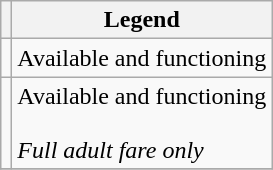<table class="wikitable" border="1">
<tr>
<th></th>
<th>Legend</th>
</tr>
<tr>
<td></td>
<td>Available and functioning</td>
</tr>
<tr>
<td></td>
<td>Available and functioning<br><br><em>Full adult fare only</em></td>
</tr>
<tr>
</tr>
</table>
